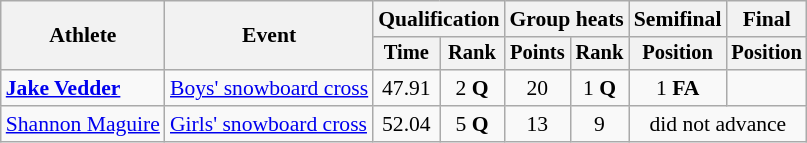<table class="wikitable" style="font-size:90%">
<tr>
<th rowspan="2">Athlete</th>
<th rowspan="2">Event</th>
<th colspan=2>Qualification</th>
<th colspan=2>Group heats</th>
<th>Semifinal</th>
<th>Final</th>
</tr>
<tr style="font-size:95%">
<th>Time</th>
<th>Rank</th>
<th>Points</th>
<th>Rank</th>
<th>Position</th>
<th>Position</th>
</tr>
<tr align=center>
<td align=left><strong><a href='#'>Jake Vedder</a></strong></td>
<td align=left><a href='#'>Boys' snowboard cross</a></td>
<td>47.91</td>
<td>2 <strong>Q</strong></td>
<td>20</td>
<td>1 <strong>Q</strong></td>
<td>1 <strong>FA</strong></td>
<td></td>
</tr>
<tr align=center>
<td align=left><a href='#'>Shannon Maguire</a></td>
<td align=left><a href='#'>Girls' snowboard cross</a></td>
<td>52.04</td>
<td>5 <strong>Q</strong></td>
<td>13</td>
<td>9</td>
<td colspan=2>did not advance</td>
</tr>
</table>
